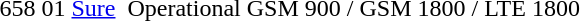<table>
<tr>
<td>658</td>
<td>01</td>
<td><a href='#'>Sure</a></td>
<td></td>
<td>Operational</td>
<td>GSM 900 / GSM 1800 / LTE 1800</td>
<td></td>
</tr>
</table>
